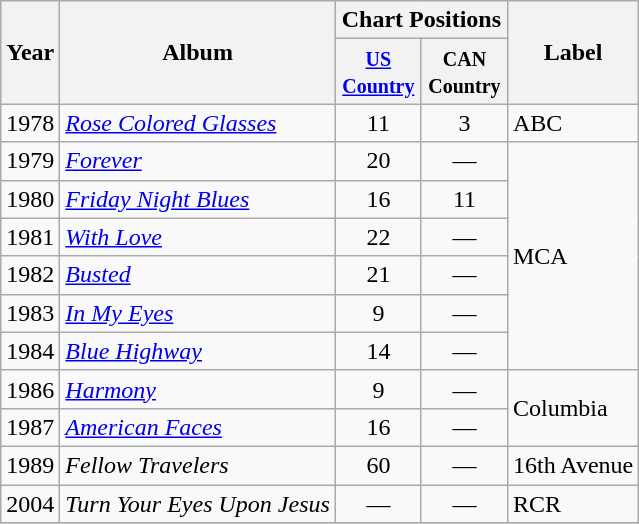<table class="wikitable">
<tr>
<th rowspan="2">Year</th>
<th rowspan="2">Album</th>
<th colspan="2">Chart Positions</th>
<th rowspan="2">Label</th>
</tr>
<tr>
<th width="50"><small><a href='#'>US Country</a></small></th>
<th width="50"><small>CAN Country</small></th>
</tr>
<tr>
<td>1978</td>
<td><em><a href='#'>Rose Colored Glasses</a></em></td>
<td align="center">11</td>
<td align="center">3</td>
<td>ABC</td>
</tr>
<tr>
<td>1979</td>
<td><em><a href='#'>Forever</a></em></td>
<td align="center">20</td>
<td align="center">—</td>
<td rowspan="6">MCA</td>
</tr>
<tr>
<td>1980</td>
<td><em><a href='#'>Friday Night Blues</a></em></td>
<td align="center">16</td>
<td align="center">11</td>
</tr>
<tr>
<td>1981</td>
<td><em><a href='#'>With Love</a></em></td>
<td align="center">22</td>
<td align="center">—</td>
</tr>
<tr>
<td>1982</td>
<td><em><a href='#'>Busted</a></em></td>
<td align="center">21</td>
<td align="center">—</td>
</tr>
<tr>
<td>1983</td>
<td><em><a href='#'>In My Eyes</a></em></td>
<td align="center">9</td>
<td align="center">—</td>
</tr>
<tr>
<td>1984</td>
<td><em><a href='#'>Blue Highway</a></em></td>
<td align="center">14</td>
<td align="center">—</td>
</tr>
<tr>
<td>1986</td>
<td><em><a href='#'>Harmony</a></em></td>
<td align="center">9</td>
<td align="center">—</td>
<td rowspan="2">Columbia</td>
</tr>
<tr>
<td>1987</td>
<td><em><a href='#'>American Faces</a></em></td>
<td align="center">16</td>
<td align="center">—</td>
</tr>
<tr>
<td>1989</td>
<td><em>Fellow Travelers</em></td>
<td align="center">60</td>
<td align="center">—</td>
<td>16th Avenue</td>
</tr>
<tr>
<td>2004</td>
<td><em>Turn Your Eyes Upon Jesus</em></td>
<td align="center">—</td>
<td align="center">—</td>
<td>RCR</td>
</tr>
<tr>
</tr>
</table>
